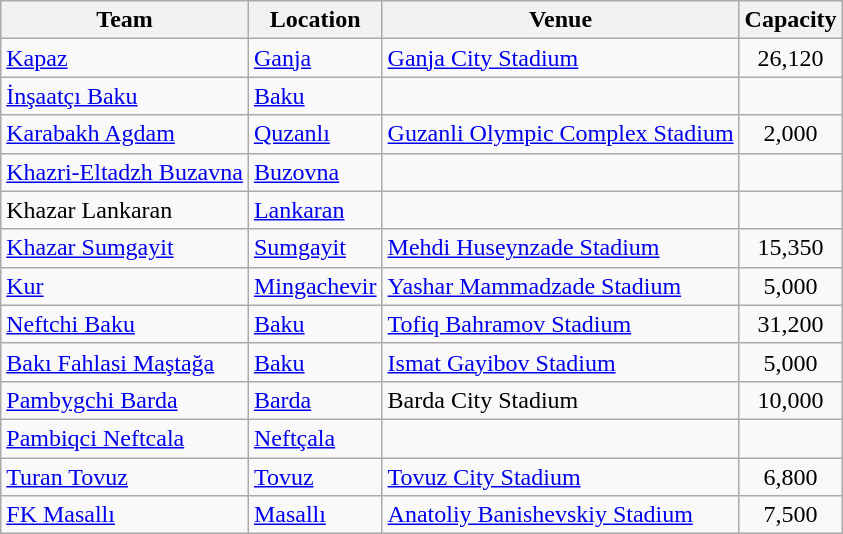<table class="wikitable sortable">
<tr>
<th>Team</th>
<th>Location</th>
<th>Venue</th>
<th>Capacity</th>
</tr>
<tr>
<td><a href='#'>Kapaz</a></td>
<td><a href='#'>Ganja</a></td>
<td><a href='#'>Ganja City Stadium</a></td>
<td align="center">26,120</td>
</tr>
<tr>
<td><a href='#'>İnşaatçı Baku</a></td>
<td><a href='#'>Baku</a></td>
<td></td>
<td align="center"></td>
</tr>
<tr>
<td><a href='#'>Karabakh Agdam</a></td>
<td><a href='#'>Quzanlı</a></td>
<td><a href='#'>Guzanli Olympic Complex Stadium</a></td>
<td align="center">2,000</td>
</tr>
<tr>
<td><a href='#'>Khazri-Eltadzh Buzavna</a></td>
<td><a href='#'>Buzovna</a></td>
<td></td>
<td align="center"></td>
</tr>
<tr>
<td>Khazar Lankaran</td>
<td><a href='#'>Lankaran</a></td>
<td></td>
<td align="center"></td>
</tr>
<tr>
<td><a href='#'>Khazar Sumgayit</a></td>
<td><a href='#'>Sumgayit</a></td>
<td><a href='#'>Mehdi Huseynzade Stadium</a></td>
<td align="center">15,350</td>
</tr>
<tr>
<td><a href='#'>Kur</a></td>
<td><a href='#'>Mingachevir</a></td>
<td><a href='#'>Yashar Mammadzade Stadium</a></td>
<td align="center">5,000</td>
</tr>
<tr>
<td><a href='#'>Neftchi Baku</a></td>
<td><a href='#'>Baku</a></td>
<td><a href='#'>Tofiq Bahramov Stadium</a></td>
<td align="center">31,200</td>
</tr>
<tr>
<td><a href='#'>Bakı Fahlasi Maştağa</a></td>
<td><a href='#'>Baku</a></td>
<td><a href='#'>Ismat Gayibov Stadium</a></td>
<td align="center">5,000</td>
</tr>
<tr>
<td><a href='#'>Pambygchi Barda</a></td>
<td><a href='#'>Barda</a></td>
<td>Barda City Stadium</td>
<td align="center">10,000</td>
</tr>
<tr>
<td><a href='#'>Pambiqci Neftcala</a></td>
<td><a href='#'>Neftçala</a></td>
<td></td>
<td align="center"></td>
</tr>
<tr>
<td><a href='#'>Turan Tovuz</a></td>
<td><a href='#'>Tovuz</a></td>
<td><a href='#'>Tovuz City Stadium</a></td>
<td align="center">6,800</td>
</tr>
<tr>
<td><a href='#'>FK Masallı</a></td>
<td><a href='#'>Masallı</a></td>
<td><a href='#'>Anatoliy Banishevskiy Stadium</a></td>
<td align="center">7,500</td>
</tr>
</table>
